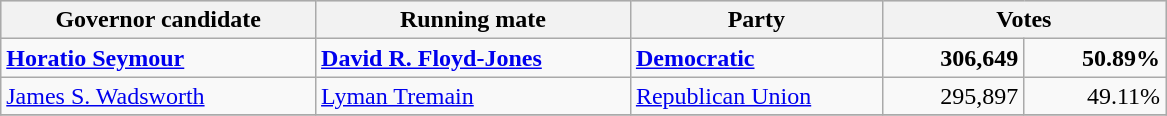<table class=wikitable>
<tr bgcolor=lightgrey>
<th width="20%">Governor candidate</th>
<th width="20%">Running mate</th>
<th width="16%">Party</th>
<th width="18%" colspan="2">Votes</th>
</tr>
<tr>
<td><strong><a href='#'>Horatio Seymour</a></strong></td>
<td><strong><a href='#'>David R. Floyd-Jones</a></strong></td>
<td><strong><a href='#'>Democratic</a></strong></td>
<td align="right"><strong>306,649</strong></td>
<td align="right"><strong>50.89%</strong></td>
</tr>
<tr>
<td><a href='#'>James S. Wadsworth</a></td>
<td><a href='#'>Lyman Tremain</a></td>
<td><a href='#'>Republican Union</a></td>
<td align="right">295,897</td>
<td align="right">49.11%</td>
</tr>
<tr>
</tr>
</table>
